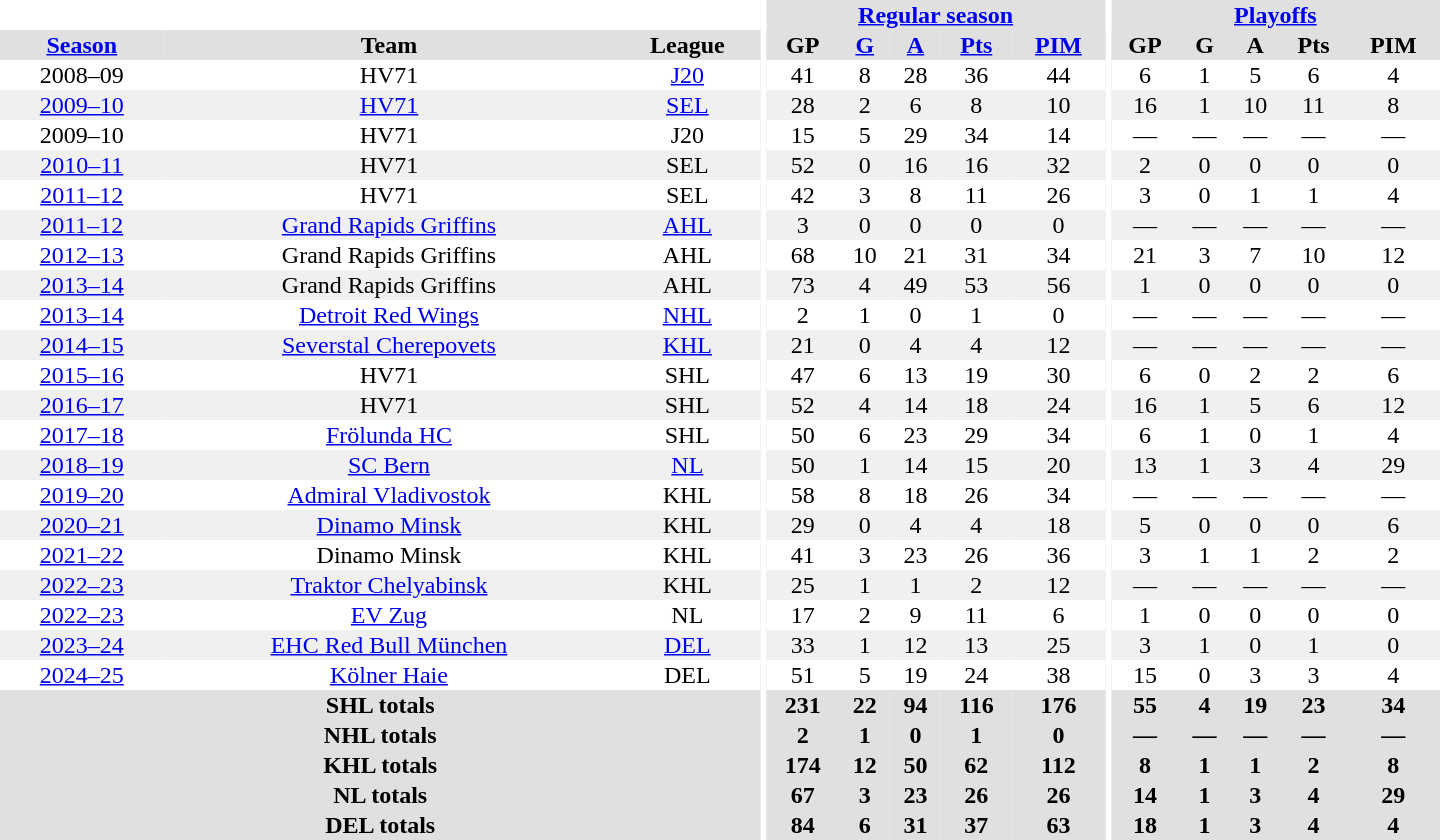<table border="0" cellpadding="1" cellspacing="0" style="text-align:center; width:60em">
<tr bgcolor="#e0e0e0">
<th colspan="3" bgcolor="#ffffff"></th>
<th rowspan="99" bgcolor="#ffffff"></th>
<th colspan="5"><a href='#'>Regular season</a></th>
<th rowspan="99" bgcolor="#ffffff"></th>
<th colspan="5"><a href='#'>Playoffs</a></th>
</tr>
<tr bgcolor="#e0e0e0">
<th><a href='#'>Season</a></th>
<th>Team</th>
<th>League</th>
<th>GP</th>
<th><a href='#'>G</a></th>
<th><a href='#'>A</a></th>
<th><a href='#'>Pts</a></th>
<th><a href='#'>PIM</a></th>
<th>GP</th>
<th>G</th>
<th>A</th>
<th>Pts</th>
<th>PIM</th>
</tr>
<tr ALIGN="center">
<td>2008–09</td>
<td>HV71</td>
<td><a href='#'>J20</a></td>
<td>41</td>
<td>8</td>
<td>28</td>
<td>36</td>
<td>44</td>
<td>6</td>
<td>1</td>
<td>5</td>
<td>6</td>
<td>4</td>
</tr>
<tr ALIGN="center" bgcolor="#f0f0f0">
<td><a href='#'>2009–10</a></td>
<td><a href='#'>HV71</a></td>
<td><a href='#'>SEL</a></td>
<td>28</td>
<td>2</td>
<td>6</td>
<td>8</td>
<td>10</td>
<td>16</td>
<td>1</td>
<td>10</td>
<td>11</td>
<td>8</td>
</tr>
<tr ALIGN="center">
<td>2009–10</td>
<td>HV71</td>
<td>J20</td>
<td>15</td>
<td>5</td>
<td>29</td>
<td>34</td>
<td>14</td>
<td>—</td>
<td>—</td>
<td>—</td>
<td>—</td>
<td>—</td>
</tr>
<tr ALIGN="center" bgcolor="#f0f0f0">
<td><a href='#'>2010–11</a></td>
<td>HV71</td>
<td>SEL</td>
<td>52</td>
<td>0</td>
<td>16</td>
<td>16</td>
<td>32</td>
<td>2</td>
<td>0</td>
<td>0</td>
<td>0</td>
<td>0</td>
</tr>
<tr ALIGN="center">
<td><a href='#'>2011–12</a></td>
<td>HV71</td>
<td>SEL</td>
<td>42</td>
<td>3</td>
<td>8</td>
<td>11</td>
<td>26</td>
<td>3</td>
<td>0</td>
<td>1</td>
<td>1</td>
<td>4</td>
</tr>
<tr ALIGN="center" bgcolor="#f0f0f0">
<td><a href='#'>2011–12</a></td>
<td><a href='#'>Grand Rapids Griffins</a></td>
<td><a href='#'>AHL</a></td>
<td>3</td>
<td>0</td>
<td>0</td>
<td>0</td>
<td>0</td>
<td>—</td>
<td>—</td>
<td>—</td>
<td>—</td>
<td>—</td>
</tr>
<tr ALIGN="center">
<td><a href='#'>2012–13</a></td>
<td>Grand Rapids Griffins</td>
<td>AHL</td>
<td>68</td>
<td>10</td>
<td>21</td>
<td>31</td>
<td>34</td>
<td>21</td>
<td>3</td>
<td>7</td>
<td>10</td>
<td>12</td>
</tr>
<tr ALIGN="center" bgcolor="#f0f0f0">
<td><a href='#'>2013–14</a></td>
<td>Grand Rapids Griffins</td>
<td>AHL</td>
<td>73</td>
<td>4</td>
<td>49</td>
<td>53</td>
<td>56</td>
<td>1</td>
<td>0</td>
<td>0</td>
<td>0</td>
<td>0</td>
</tr>
<tr ALIGN="center">
<td><a href='#'>2013–14</a></td>
<td><a href='#'>Detroit Red Wings</a></td>
<td><a href='#'>NHL</a></td>
<td>2</td>
<td>1</td>
<td>0</td>
<td>1</td>
<td>0</td>
<td>—</td>
<td>—</td>
<td>—</td>
<td>—</td>
<td>—</td>
</tr>
<tr ALIGN="center" bgcolor="#f0f0f0">
<td><a href='#'>2014–15</a></td>
<td><a href='#'>Severstal Cherepovets</a></td>
<td><a href='#'>KHL</a></td>
<td>21</td>
<td>0</td>
<td>4</td>
<td>4</td>
<td>12</td>
<td>—</td>
<td>—</td>
<td>—</td>
<td>—</td>
<td>—</td>
</tr>
<tr ALIGN="center">
<td><a href='#'>2015–16</a></td>
<td>HV71</td>
<td>SHL</td>
<td>47</td>
<td>6</td>
<td>13</td>
<td>19</td>
<td>30</td>
<td>6</td>
<td>0</td>
<td>2</td>
<td>2</td>
<td>6</td>
</tr>
<tr ALIGN="center" bgcolor="#f0f0f0">
<td><a href='#'>2016–17</a></td>
<td>HV71</td>
<td>SHL</td>
<td>52</td>
<td>4</td>
<td>14</td>
<td>18</td>
<td>24</td>
<td>16</td>
<td>1</td>
<td>5</td>
<td>6</td>
<td>12</td>
</tr>
<tr ALIGN="center">
<td><a href='#'>2017–18</a></td>
<td><a href='#'>Frölunda HC</a></td>
<td>SHL</td>
<td>50</td>
<td>6</td>
<td>23</td>
<td>29</td>
<td>34</td>
<td>6</td>
<td>1</td>
<td>0</td>
<td>1</td>
<td>4</td>
</tr>
<tr ALIGN="center" bgcolor="#f0f0f0">
<td><a href='#'>2018–19</a></td>
<td><a href='#'>SC Bern</a></td>
<td><a href='#'>NL</a></td>
<td>50</td>
<td>1</td>
<td>14</td>
<td>15</td>
<td>20</td>
<td>13</td>
<td>1</td>
<td>3</td>
<td>4</td>
<td>29</td>
</tr>
<tr ALIGN="center">
<td><a href='#'>2019–20</a></td>
<td><a href='#'>Admiral Vladivostok</a></td>
<td>KHL</td>
<td>58</td>
<td>8</td>
<td>18</td>
<td>26</td>
<td>34</td>
<td>—</td>
<td>—</td>
<td>—</td>
<td>—</td>
<td>—</td>
</tr>
<tr ALIGN="center" bgcolor="#f0f0f0">
<td><a href='#'>2020–21</a></td>
<td><a href='#'>Dinamo Minsk</a></td>
<td>KHL</td>
<td>29</td>
<td>0</td>
<td>4</td>
<td>4</td>
<td>18</td>
<td>5</td>
<td>0</td>
<td>0</td>
<td>0</td>
<td>6</td>
</tr>
<tr ALIGN="center">
<td><a href='#'>2021–22</a></td>
<td>Dinamo Minsk</td>
<td>KHL</td>
<td>41</td>
<td>3</td>
<td>23</td>
<td>26</td>
<td>36</td>
<td>3</td>
<td>1</td>
<td>1</td>
<td>2</td>
<td>2</td>
</tr>
<tr ALIGN="center" bgcolor="#f0f0f0">
<td><a href='#'>2022–23</a></td>
<td><a href='#'>Traktor Chelyabinsk</a></td>
<td>KHL</td>
<td>25</td>
<td>1</td>
<td>1</td>
<td>2</td>
<td>12</td>
<td>—</td>
<td>—</td>
<td>—</td>
<td>—</td>
<td>—</td>
</tr>
<tr ALIGN="center">
<td><a href='#'>2022–23</a></td>
<td><a href='#'>EV Zug</a></td>
<td>NL</td>
<td>17</td>
<td>2</td>
<td>9</td>
<td>11</td>
<td>6</td>
<td>1</td>
<td>0</td>
<td>0</td>
<td>0</td>
<td>0</td>
</tr>
<tr bgcolor="#f0f0f0">
<td><a href='#'>2023–24</a></td>
<td><a href='#'>EHC Red Bull München</a></td>
<td><a href='#'>DEL</a></td>
<td>33</td>
<td>1</td>
<td>12</td>
<td>13</td>
<td>25</td>
<td>3</td>
<td>1</td>
<td>0</td>
<td>1</td>
<td>0</td>
</tr>
<tr>
<td><a href='#'>2024–25</a></td>
<td><a href='#'>Kölner Haie</a></td>
<td>DEL</td>
<td>51</td>
<td>5</td>
<td>19</td>
<td>24</td>
<td>38</td>
<td>15</td>
<td>0</td>
<td>3</td>
<td>3</td>
<td>4</td>
</tr>
<tr bgcolor="#e0e0e0">
<th colspan="3">SHL totals</th>
<th>231</th>
<th>22</th>
<th>94</th>
<th>116</th>
<th>176</th>
<th>55</th>
<th>4</th>
<th>19</th>
<th>23</th>
<th>34</th>
</tr>
<tr bgcolor="#e0e0e0">
<th colspan="3">NHL totals</th>
<th>2</th>
<th>1</th>
<th>0</th>
<th>1</th>
<th>0</th>
<th>—</th>
<th>—</th>
<th>—</th>
<th>—</th>
<th>—</th>
</tr>
<tr bgcolor="#e0e0e0">
<th colspan="3">KHL totals</th>
<th>174</th>
<th>12</th>
<th>50</th>
<th>62</th>
<th>112</th>
<th>8</th>
<th>1</th>
<th>1</th>
<th>2</th>
<th>8</th>
</tr>
<tr bgcolor="#e0e0e0">
<th colspan="3">NL totals</th>
<th>67</th>
<th>3</th>
<th>23</th>
<th>26</th>
<th>26</th>
<th>14</th>
<th>1</th>
<th>3</th>
<th>4</th>
<th>29</th>
</tr>
<tr bgcolor="#e0e0e0">
<th colspan="3">DEL totals</th>
<th>84</th>
<th>6</th>
<th>31</th>
<th>37</th>
<th>63</th>
<th>18</th>
<th>1</th>
<th>3</th>
<th>4</th>
<th>4</th>
</tr>
</table>
